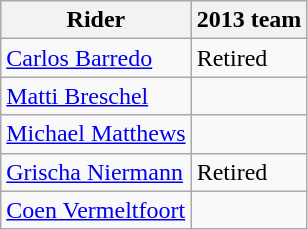<table class="wikitable">
<tr>
<th>Rider</th>
<th>2013 team</th>
</tr>
<tr>
<td><a href='#'>Carlos Barredo</a></td>
<td>Retired</td>
</tr>
<tr>
<td><a href='#'>Matti Breschel</a></td>
<td></td>
</tr>
<tr>
<td><a href='#'>Michael Matthews</a></td>
<td></td>
</tr>
<tr>
<td><a href='#'>Grischa Niermann</a></td>
<td>Retired</td>
</tr>
<tr>
<td><a href='#'>Coen Vermeltfoort</a></td>
<td></td>
</tr>
</table>
